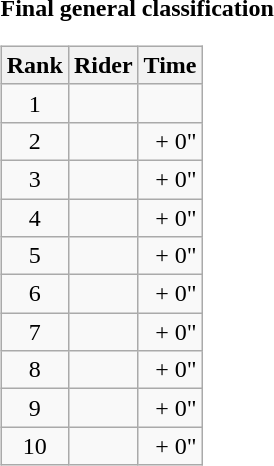<table>
<tr>
<td><strong>Final general classification</strong><br><table class="wikitable">
<tr>
<th scope="col">Rank</th>
<th scope="col">Rider</th>
<th scope="col">Time</th>
</tr>
<tr>
<td style="text-align:center;">1</td>
<td></td>
<td style="text-align:right;"></td>
</tr>
<tr>
<td style="text-align:center;">2</td>
<td></td>
<td style="text-align:right;">+ 0"</td>
</tr>
<tr>
<td style="text-align:center;">3</td>
<td></td>
<td style="text-align:right;">+ 0"</td>
</tr>
<tr>
<td style="text-align:center;">4</td>
<td></td>
<td style="text-align:right;">+ 0"</td>
</tr>
<tr>
<td style="text-align:center;">5</td>
<td></td>
<td style="text-align:right;">+ 0"</td>
</tr>
<tr>
<td style="text-align:center;">6</td>
<td></td>
<td style="text-align:right;">+ 0"</td>
</tr>
<tr>
<td style="text-align:center;">7</td>
<td></td>
<td style="text-align:right;">+ 0"</td>
</tr>
<tr>
<td style="text-align:center;">8</td>
<td></td>
<td style="text-align:right;">+ 0"</td>
</tr>
<tr>
<td style="text-align:center;">9</td>
<td></td>
<td style="text-align:right;">+ 0"</td>
</tr>
<tr>
<td style="text-align:center;">10</td>
<td></td>
<td style="text-align:right;">+ 0"</td>
</tr>
</table>
</td>
</tr>
</table>
